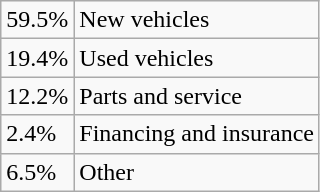<table class="wikitable">
<tr>
<td>59.5%</td>
<td>New vehicles</td>
</tr>
<tr>
<td>19.4%</td>
<td>Used vehicles</td>
</tr>
<tr>
<td>12.2%</td>
<td>Parts and service</td>
</tr>
<tr>
<td>2.4%</td>
<td>Financing and insurance</td>
</tr>
<tr>
<td>6.5%</td>
<td>Other</td>
</tr>
</table>
